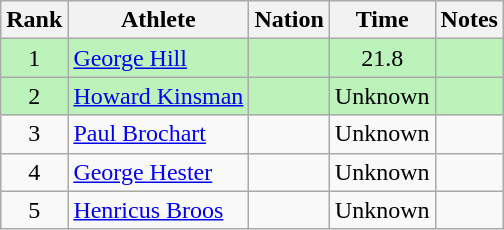<table class="wikitable sortable" style="text-align:center">
<tr>
<th>Rank</th>
<th>Athlete</th>
<th>Nation</th>
<th>Time</th>
<th>Notes</th>
</tr>
<tr bgcolor=bbf3bb>
<td>1</td>
<td align="left"><a href='#'>George Hill</a></td>
<td align="left"></td>
<td>21.8</td>
<td></td>
</tr>
<tr bgcolor=bbf3bb>
<td>2</td>
<td align="left"><a href='#'>Howard Kinsman</a></td>
<td align="left"></td>
<td data-sort-value=30.0>Unknown</td>
<td></td>
</tr>
<tr>
<td>3</td>
<td align="left"><a href='#'>Paul Brochart</a></td>
<td align="left"></td>
<td data-sort-value=30.0>Unknown</td>
<td></td>
</tr>
<tr>
<td>4</td>
<td align="left"><a href='#'>George Hester</a></td>
<td align="left"></td>
<td data-sort-value=30.0>Unknown</td>
<td></td>
</tr>
<tr>
<td>5</td>
<td align="left"><a href='#'>Henricus Broos</a></td>
<td align="left"></td>
<td data-sort-value=30.0>Unknown</td>
<td></td>
</tr>
</table>
